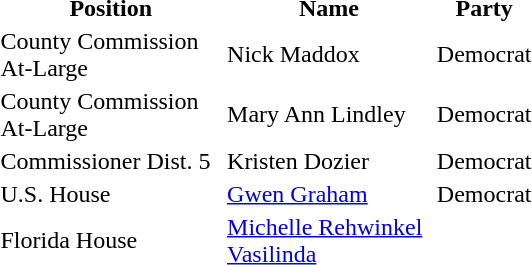<table class="toccolours" style="fixed: right; margin-left: 1em;" width="360px">
<tr>
<th>Position</th>
<th>Name</th>
<th>Party</th>
</tr>
<tr>
<td>County Commission At-Large</td>
<td>Nick Maddox</td>
<td>Democrat</td>
</tr>
<tr>
<td>County Commission At-Large</td>
<td>Mary Ann Lindley</td>
<td>Democrat</td>
</tr>
<tr>
<td>Commissioner Dist. 5</td>
<td>Kristen Dozier</td>
<td>Democrat</td>
</tr>
<tr>
<td>U.S. House</td>
<td><a href='#'>Gwen Graham</a></td>
<td>Democrat</td>
</tr>
<tr>
<td>Florida House</td>
<td><a href='#'>Michelle Rehwinkel Vasilinda</a></td>
<td></td>
</tr>
</table>
